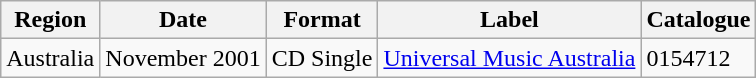<table class=wikitable>
<tr>
<th>Region</th>
<th>Date</th>
<th>Format</th>
<th>Label</th>
<th>Catalogue</th>
</tr>
<tr>
<td>Australia</td>
<td>November 2001</td>
<td>CD Single</td>
<td><a href='#'>Universal Music Australia</a></td>
<td>0154712</td>
</tr>
</table>
